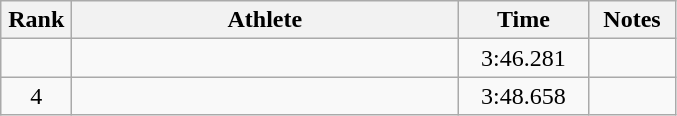<table class=wikitable style="text-align:center">
<tr>
<th width=40>Rank</th>
<th width=250>Athlete</th>
<th width=80>Time</th>
<th width=50>Notes</th>
</tr>
<tr>
<td></td>
<td align=left></td>
<td>3:46.281</td>
<td></td>
</tr>
<tr>
<td>4</td>
<td align=left></td>
<td>3:48.658</td>
<td></td>
</tr>
</table>
